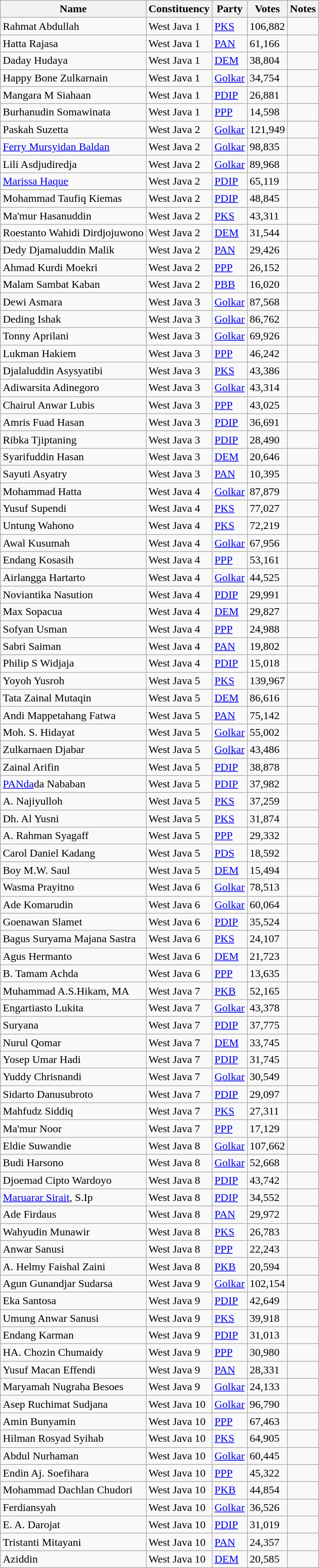<table class="wikitable sortable">
<tr>
<th>Name</th>
<th>Constituency</th>
<th>Party</th>
<th>Votes</th>
<th>Notes</th>
</tr>
<tr>
<td>Rahmat Abdullah</td>
<td>West Java 1</td>
<td><a href='#'>PKS</a></td>
<td>106,882</td>
<td></td>
</tr>
<tr>
<td>Hatta Rajasa</td>
<td>West Java 1</td>
<td><a href='#'>PAN</a></td>
<td>61,166</td>
<td></td>
</tr>
<tr>
<td>Daday Hudaya</td>
<td>West Java 1</td>
<td><a href='#'>DEM</a></td>
<td>38,804</td>
<td></td>
</tr>
<tr>
<td>Happy Bone Zulkarnain</td>
<td>West Java 1</td>
<td><a href='#'>Golkar</a></td>
<td>34,754</td>
<td></td>
</tr>
<tr>
<td>Mangara M Siahaan</td>
<td>West Java 1</td>
<td><a href='#'>PDIP</a></td>
<td>26,881</td>
<td></td>
</tr>
<tr>
<td>Burhanudin Somawinata</td>
<td>West Java 1</td>
<td><a href='#'>PPP</a></td>
<td>14,598</td>
<td></td>
</tr>
<tr>
<td>Paskah Suzetta</td>
<td>West Java 2</td>
<td><a href='#'>Golkar</a></td>
<td>121,949</td>
<td></td>
</tr>
<tr>
<td><a href='#'>Ferry Mursyidan Baldan</a></td>
<td>West Java 2</td>
<td><a href='#'>Golkar</a></td>
<td>98,835</td>
<td></td>
</tr>
<tr>
<td>Lili Asdjudiredja</td>
<td>West Java 2</td>
<td><a href='#'>Golkar</a></td>
<td>89,968</td>
<td></td>
</tr>
<tr>
<td><a href='#'>Marissa Haque</a></td>
<td>West Java 2</td>
<td><a href='#'>PDIP</a></td>
<td>65,119</td>
<td></td>
</tr>
<tr>
<td>Mohammad Taufiq Kiemas</td>
<td>West Java 2</td>
<td><a href='#'>PDIP</a></td>
<td>48,845</td>
<td></td>
</tr>
<tr>
<td>Ma'mur Hasanuddin</td>
<td>West Java 2</td>
<td><a href='#'>PKS</a></td>
<td>43,311</td>
<td></td>
</tr>
<tr>
<td>Roestanto Wahidi Dirdjojuwono</td>
<td>West Java 2</td>
<td><a href='#'>DEM</a></td>
<td>31,544</td>
<td></td>
</tr>
<tr>
<td>Dedy Djamaluddin Malik</td>
<td>West Java 2</td>
<td><a href='#'>PAN</a></td>
<td>29,426</td>
<td></td>
</tr>
<tr>
<td>Ahmad Kurdi Moekri</td>
<td>West Java 2</td>
<td><a href='#'>PPP</a></td>
<td>26,152</td>
<td></td>
</tr>
<tr>
<td>Malam Sambat Kaban</td>
<td>West Java 2</td>
<td><a href='#'>PBB</a></td>
<td>16,020</td>
<td></td>
</tr>
<tr>
<td>Dewi Asmara</td>
<td>West Java 3</td>
<td><a href='#'>Golkar</a></td>
<td>87,568</td>
<td></td>
</tr>
<tr>
<td>Deding Ishak</td>
<td>West Java 3</td>
<td><a href='#'>Golkar</a></td>
<td>86,762</td>
<td></td>
</tr>
<tr>
<td>Tonny Aprilani</td>
<td>West Java 3</td>
<td><a href='#'>Golkar</a></td>
<td>69,926</td>
<td></td>
</tr>
<tr>
<td>Lukman Hakiem</td>
<td>West Java 3</td>
<td><a href='#'>PPP</a></td>
<td>46,242</td>
<td></td>
</tr>
<tr>
<td>Djalaluddin Asysyatibi</td>
<td>West Java 3</td>
<td><a href='#'>PKS</a></td>
<td>43,386</td>
<td></td>
</tr>
<tr>
<td>Adiwarsita Adinegoro</td>
<td>West Java 3</td>
<td><a href='#'>Golkar</a></td>
<td>43,314</td>
<td></td>
</tr>
<tr>
<td>Chairul Anwar Lubis</td>
<td>West Java 3</td>
<td><a href='#'>PPP</a></td>
<td>43,025</td>
<td></td>
</tr>
<tr>
<td>Amris Fuad Hasan</td>
<td>West Java 3</td>
<td><a href='#'>PDIP</a></td>
<td>36,691</td>
<td></td>
</tr>
<tr>
<td>Ribka Tjiptaning</td>
<td>West Java 3</td>
<td><a href='#'>PDIP</a></td>
<td>28,490</td>
<td></td>
</tr>
<tr>
<td>Syarifuddin Hasan</td>
<td>West Java 3</td>
<td><a href='#'>DEM</a></td>
<td>20,646</td>
<td></td>
</tr>
<tr>
<td>Sayuti Asyatry</td>
<td>West Java 3</td>
<td><a href='#'>PAN</a></td>
<td>10,395</td>
<td></td>
</tr>
<tr>
<td>Mohammad Hatta</td>
<td>West Java 4</td>
<td><a href='#'>Golkar</a></td>
<td>87,879</td>
<td></td>
</tr>
<tr>
<td>Yusuf Supendi</td>
<td>West Java 4</td>
<td><a href='#'>PKS</a></td>
<td>77,027</td>
<td></td>
</tr>
<tr>
<td>Untung Wahono</td>
<td>West Java 4</td>
<td><a href='#'>PKS</a></td>
<td>72,219</td>
<td></td>
</tr>
<tr>
<td>Awal Kusumah</td>
<td>West Java 4</td>
<td><a href='#'>Golkar</a></td>
<td>67,956</td>
<td></td>
</tr>
<tr>
<td>Endang Kosasih</td>
<td>West Java 4</td>
<td><a href='#'>PPP</a></td>
<td>53,161</td>
<td></td>
</tr>
<tr>
<td>Airlangga Hartarto</td>
<td>West Java 4</td>
<td><a href='#'>Golkar</a></td>
<td>44,525</td>
<td></td>
</tr>
<tr>
<td>Noviantika Nasution</td>
<td>West Java 4</td>
<td><a href='#'>PDIP</a></td>
<td>29,991</td>
<td></td>
</tr>
<tr>
<td>Max Sopacua</td>
<td>West Java 4</td>
<td><a href='#'>DEM</a></td>
<td>29,827</td>
<td></td>
</tr>
<tr>
<td>Sofyan Usman</td>
<td>West Java 4</td>
<td><a href='#'>PPP</a></td>
<td>24,988</td>
<td></td>
</tr>
<tr>
<td>Sabri Saiman</td>
<td>West Java 4</td>
<td><a href='#'>PAN</a></td>
<td>19,802</td>
<td></td>
</tr>
<tr>
<td>Philip S Widjaja</td>
<td>West Java 4</td>
<td><a href='#'>PDIP</a></td>
<td>15,018</td>
<td></td>
</tr>
<tr>
<td>Yoyoh Yusroh</td>
<td>West Java 5</td>
<td><a href='#'>PKS</a></td>
<td>139,967</td>
<td></td>
</tr>
<tr>
<td>Tata Zainal Mutaqin</td>
<td>West Java 5</td>
<td><a href='#'>DEM</a></td>
<td>86,616</td>
<td></td>
</tr>
<tr>
<td>Andi Mappetahang Fatwa</td>
<td>West Java 5</td>
<td><a href='#'>PAN</a></td>
<td>75,142</td>
<td></td>
</tr>
<tr>
<td>Moh. S. Hidayat</td>
<td>West Java 5</td>
<td><a href='#'>Golkar</a></td>
<td>55,002</td>
<td></td>
</tr>
<tr>
<td>Zulkarnaen Djabar</td>
<td>West Java 5</td>
<td><a href='#'>Golkar</a></td>
<td>43,486</td>
<td></td>
</tr>
<tr>
<td>Zainal Arifin</td>
<td>West Java 5</td>
<td><a href='#'>PDIP</a></td>
<td>38,878</td>
<td></td>
</tr>
<tr>
<td><a href='#'>PANda</a>da Nababan</td>
<td>West Java 5</td>
<td><a href='#'>PDIP</a></td>
<td>37,982</td>
<td></td>
</tr>
<tr>
<td>A. Najiyulloh</td>
<td>West Java 5</td>
<td><a href='#'>PKS</a></td>
<td>37,259</td>
<td></td>
</tr>
<tr>
<td>Dh. Al Yusni</td>
<td>West Java 5</td>
<td><a href='#'>PKS</a></td>
<td>31,874</td>
<td></td>
</tr>
<tr>
<td>A. Rahman Syagaff</td>
<td>West Java 5</td>
<td><a href='#'>PPP</a></td>
<td>29,332</td>
<td></td>
</tr>
<tr>
<td>Carol Daniel Kadang</td>
<td>West Java 5</td>
<td><a href='#'>PDS</a></td>
<td>18,592</td>
<td></td>
</tr>
<tr>
<td>Boy M.W. Saul</td>
<td>West Java 5</td>
<td><a href='#'>DEM</a></td>
<td>15,494</td>
<td></td>
</tr>
<tr>
<td>Wasma Prayitno</td>
<td>West Java 6</td>
<td><a href='#'>Golkar</a></td>
<td>78,513</td>
<td></td>
</tr>
<tr>
<td>Ade Komarudin</td>
<td>West Java 6</td>
<td><a href='#'>Golkar</a></td>
<td>60,064</td>
<td></td>
</tr>
<tr>
<td>Goenawan Slamet</td>
<td>West Java 6</td>
<td><a href='#'>PDIP</a></td>
<td>35,524</td>
<td></td>
</tr>
<tr>
<td>Bagus Suryama Majana Sastra</td>
<td>West Java 6</td>
<td><a href='#'>PKS</a></td>
<td>24,107</td>
<td></td>
</tr>
<tr>
<td>Agus Hermanto</td>
<td>West Java 6</td>
<td><a href='#'>DEM</a></td>
<td>21,723</td>
<td></td>
</tr>
<tr>
<td>B. Tamam Achda</td>
<td>West Java 6</td>
<td><a href='#'>PPP</a></td>
<td>13,635</td>
<td></td>
</tr>
<tr>
<td>Muhammad A.S.Hikam, MA</td>
<td>West Java 7</td>
<td><a href='#'>PKB</a></td>
<td>52,165</td>
<td></td>
</tr>
<tr>
<td>Engartiasto Lukita</td>
<td>West Java 7</td>
<td><a href='#'>Golkar</a></td>
<td>43,378</td>
<td></td>
</tr>
<tr>
<td>Suryana</td>
<td>West Java 7</td>
<td><a href='#'>PDIP</a></td>
<td>37,775</td>
<td></td>
</tr>
<tr>
<td>Nurul Qomar</td>
<td>West Java 7</td>
<td><a href='#'>DEM</a></td>
<td>33,745</td>
<td></td>
</tr>
<tr>
<td>Yosep Umar Hadi</td>
<td>West Java 7</td>
<td><a href='#'>PDIP</a></td>
<td>31,745</td>
<td></td>
</tr>
<tr>
<td>Yuddy Chrisnandi</td>
<td>West Java 7</td>
<td><a href='#'>Golkar</a></td>
<td>30,549</td>
<td></td>
</tr>
<tr>
<td>Sidarto Danusubroto</td>
<td>West Java 7</td>
<td><a href='#'>PDIP</a></td>
<td>29,097</td>
<td></td>
</tr>
<tr>
<td>Mahfudz Siddiq</td>
<td>West Java 7</td>
<td><a href='#'>PKS</a></td>
<td>27,311</td>
<td></td>
</tr>
<tr>
<td>Ma'mur Noor</td>
<td>West Java 7</td>
<td><a href='#'>PPP</a></td>
<td>17,129</td>
<td></td>
</tr>
<tr>
<td>Eldie Suwandie</td>
<td>West Java 8</td>
<td><a href='#'>Golkar</a></td>
<td>107,662</td>
<td></td>
</tr>
<tr>
<td>Budi Harsono</td>
<td>West Java 8</td>
<td><a href='#'>Golkar</a></td>
<td>52,668</td>
<td></td>
</tr>
<tr>
<td>Djoemad Cipto Wardoyo</td>
<td>West Java 8</td>
<td><a href='#'>PDIP</a></td>
<td>43,742</td>
<td></td>
</tr>
<tr>
<td><a href='#'>Maruarar Sirait</a>, S.Ip</td>
<td>West Java 8</td>
<td><a href='#'>PDIP</a></td>
<td>34,552</td>
<td></td>
</tr>
<tr>
<td>Ade Firdaus</td>
<td>West Java 8</td>
<td><a href='#'>PAN</a></td>
<td>29,972</td>
<td></td>
</tr>
<tr>
<td>Wahyudin Munawir</td>
<td>West Java 8</td>
<td><a href='#'>PKS</a></td>
<td>26,783</td>
<td></td>
</tr>
<tr>
<td>Anwar Sanusi</td>
<td>West Java 8</td>
<td><a href='#'>PPP</a></td>
<td>22,243</td>
<td></td>
</tr>
<tr>
<td>A. Helmy Faishal Zaini</td>
<td>West Java 8</td>
<td><a href='#'>PKB</a></td>
<td>20,594</td>
<td></td>
</tr>
<tr>
<td>Agun Gunandjar Sudarsa</td>
<td>West Java 9</td>
<td><a href='#'>Golkar</a></td>
<td>102,154</td>
<td></td>
</tr>
<tr>
<td>Eka Santosa</td>
<td>West Java 9</td>
<td><a href='#'>PDIP</a></td>
<td>42,649</td>
<td></td>
</tr>
<tr>
<td>Umung Anwar Sanusi</td>
<td>West Java 9</td>
<td><a href='#'>PKS</a></td>
<td>39,918</td>
<td></td>
</tr>
<tr>
<td>Endang Karman</td>
<td>West Java 9</td>
<td><a href='#'>PDIP</a></td>
<td>31,013</td>
<td></td>
</tr>
<tr>
<td>HA. Chozin Chumaidy</td>
<td>West Java 9</td>
<td><a href='#'>PPP</a></td>
<td>30,980</td>
<td></td>
</tr>
<tr>
<td>Yusuf Macan Effendi</td>
<td>West Java 9</td>
<td><a href='#'>PAN</a></td>
<td>28,331</td>
<td></td>
</tr>
<tr>
<td>Maryamah Nugraha Besoes</td>
<td>West Java 9</td>
<td><a href='#'>Golkar</a></td>
<td>24,133</td>
<td></td>
</tr>
<tr>
<td>Asep Ruchimat Sudjana</td>
<td>West Java 10</td>
<td><a href='#'>Golkar</a></td>
<td>96,790</td>
<td></td>
</tr>
<tr>
<td>Amin Bunyamin</td>
<td>West Java 10</td>
<td><a href='#'>PPP</a></td>
<td>67,463</td>
<td></td>
</tr>
<tr>
<td>Hilman Rosyad Syihab</td>
<td>West Java 10</td>
<td><a href='#'>PKS</a></td>
<td>64,905</td>
<td></td>
</tr>
<tr>
<td>Abdul Nurhaman</td>
<td>West Java 10</td>
<td><a href='#'>Golkar</a></td>
<td>60,445</td>
<td></td>
</tr>
<tr>
<td>Endin Aj. Soefihara</td>
<td>West Java 10</td>
<td><a href='#'>PPP</a></td>
<td>45,322</td>
<td></td>
</tr>
<tr>
<td>Mohammad Dachlan Chudori</td>
<td>West Java 10</td>
<td><a href='#'>PKB</a></td>
<td>44,854</td>
<td></td>
</tr>
<tr>
<td>Ferdiansyah</td>
<td>West Java 10</td>
<td><a href='#'>Golkar</a></td>
<td>36,526</td>
<td></td>
</tr>
<tr>
<td>E. A. Darojat</td>
<td>West Java 10</td>
<td><a href='#'>PDIP</a></td>
<td>31,019</td>
<td></td>
</tr>
<tr>
<td>Tristanti Mitayani</td>
<td>West Java 10</td>
<td><a href='#'>PAN</a></td>
<td>24,357</td>
<td></td>
</tr>
<tr>
<td>Aziddin</td>
<td>West Java 10</td>
<td><a href='#'>DEM</a></td>
<td>20,585</td>
<td></td>
</tr>
</table>
